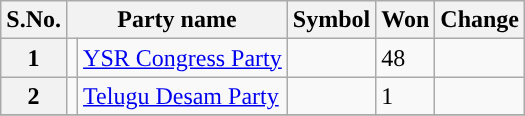<table CLASS="sortable wikitable">
<tr>
<th>S.No.</th>
<th colspan=2>Party name</th>
<th>Symbol</th>
<th>Won</th>
<th>Change</th>
</tr>
<tr>
<th>1</th>
<td></td>
<td><a href='#'>YSR Congress Party</a></td>
<td></td>
<td>48</td>
<td></td>
</tr>
<tr>
<th>2</th>
<td></td>
<td><a href='#'>Telugu Desam Party</a></td>
<td></td>
<td>1</td>
<td></td>
</tr>
<tr>
</tr>
</table>
